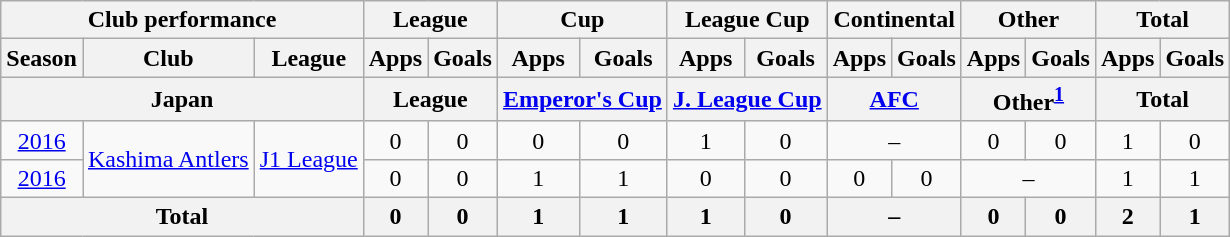<table class="wikitable" style="text-align:center;">
<tr>
<th colspan=3>Club performance</th>
<th colspan=2>League</th>
<th colspan=2>Cup</th>
<th colspan=2>League Cup</th>
<th colspan=2>Continental</th>
<th colspan=2>Other</th>
<th colspan=2>Total</th>
</tr>
<tr>
<th>Season</th>
<th>Club</th>
<th>League</th>
<th>Apps</th>
<th>Goals</th>
<th>Apps</th>
<th>Goals</th>
<th>Apps</th>
<th>Goals</th>
<th>Apps</th>
<th>Goals</th>
<th>Apps</th>
<th>Goals</th>
<th>Apps</th>
<th>Goals</th>
</tr>
<tr>
<th colspan=3>Japan</th>
<th colspan=2>League</th>
<th colspan=2><a href='#'>Emperor's Cup</a></th>
<th colspan=2><a href='#'>J. League Cup</a></th>
<th colspan=2><a href='#'>AFC</a></th>
<th colspan=2>Other<sup><a href='#'>1</a></sup></th>
<th colspan=2>Total</th>
</tr>
<tr>
<td><a href='#'>2016</a></td>
<td rowspan="2"><a href='#'>Kashima Antlers</a></td>
<td rowspan="2"><a href='#'>J1 League</a></td>
<td>0</td>
<td>0</td>
<td>0</td>
<td>0</td>
<td>1</td>
<td>0</td>
<td colspan="2">–</td>
<td>0</td>
<td>0</td>
<td>1</td>
<td>0</td>
</tr>
<tr>
<td><a href='#'>2016</a></td>
<td>0</td>
<td>0</td>
<td>1</td>
<td>1</td>
<td>0</td>
<td>0</td>
<td>0</td>
<td>0</td>
<td colspan="2">–</td>
<td>1</td>
<td>1</td>
</tr>
<tr>
<th colspan=3>Total</th>
<th>0</th>
<th>0</th>
<th>1</th>
<th>1</th>
<th>1</th>
<th>0</th>
<th colspan="2">–</th>
<th>0</th>
<th>0</th>
<th>2</th>
<th>1</th>
</tr>
</table>
